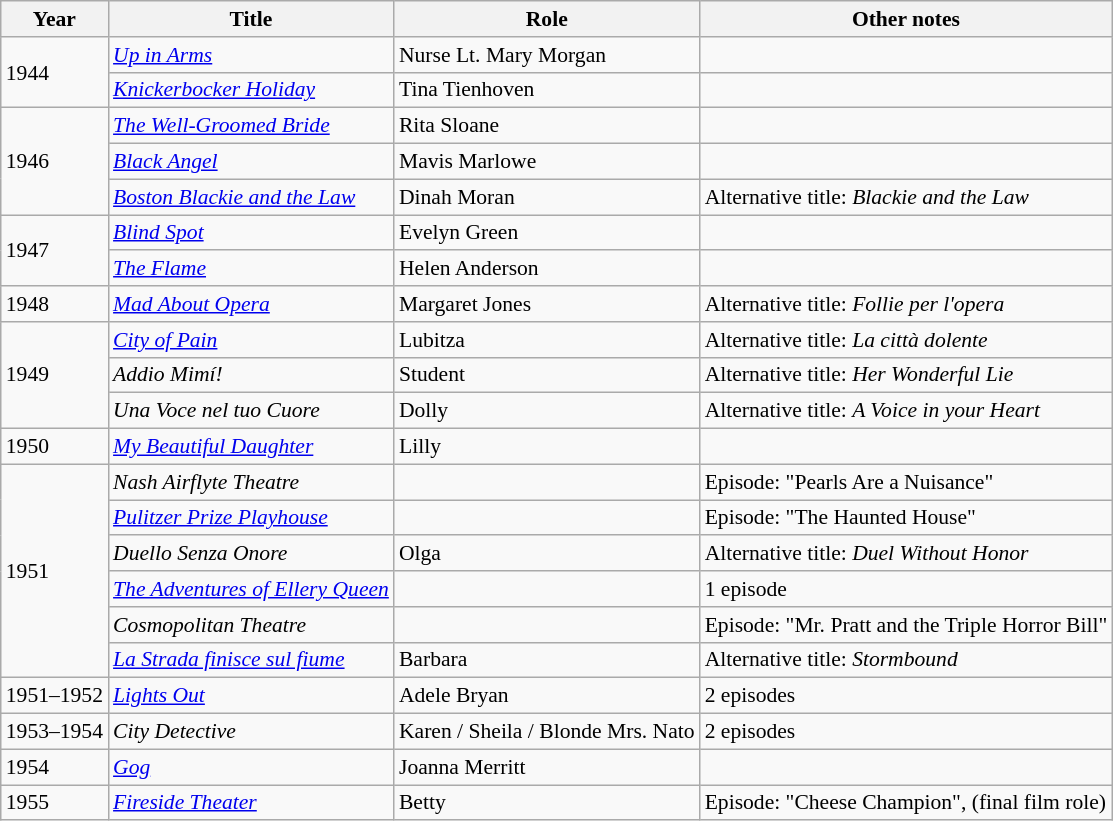<table class="wikitable" style="font-size: 90%;">
<tr>
<th>Year</th>
<th>Title</th>
<th>Role</th>
<th>Other notes</th>
</tr>
<tr>
<td rowspan=2>1944</td>
<td><em><a href='#'>Up in Arms</a></em></td>
<td>Nurse Lt. Mary Morgan</td>
<td></td>
</tr>
<tr>
<td><em><a href='#'>Knickerbocker Holiday</a></em></td>
<td>Tina Tienhoven</td>
<td></td>
</tr>
<tr>
<td rowspan=3>1946</td>
<td><em><a href='#'>The Well-Groomed Bride</a></em></td>
<td>Rita Sloane</td>
<td></td>
</tr>
<tr>
<td><em><a href='#'>Black Angel</a></em></td>
<td>Mavis Marlowe</td>
<td></td>
</tr>
<tr>
<td><em><a href='#'>Boston Blackie and the Law</a></em></td>
<td>Dinah Moran</td>
<td>Alternative title: <em>Blackie and the Law</em></td>
</tr>
<tr>
<td rowspan=2>1947</td>
<td><em><a href='#'>Blind Spot</a></em></td>
<td>Evelyn Green</td>
<td></td>
</tr>
<tr>
<td><em><a href='#'>The Flame</a></em></td>
<td>Helen Anderson</td>
<td></td>
</tr>
<tr>
<td>1948</td>
<td><em><a href='#'>Mad About Opera</a></em></td>
<td>Margaret Jones</td>
<td>Alternative title: <em>Follie per l'opera</em></td>
</tr>
<tr>
<td rowspan=3>1949</td>
<td><em><a href='#'>City of Pain</a></em></td>
<td>Lubitza</td>
<td>Alternative title: <em>La città dolente</em></td>
</tr>
<tr>
<td><em>Addio Mimí!</em></td>
<td>Student</td>
<td>Alternative title: <em>Her Wonderful Lie</em></td>
</tr>
<tr>
<td><em>Una Voce nel tuo Cuore</em></td>
<td>Dolly</td>
<td>Alternative title: <em>A Voice in your Heart</em></td>
</tr>
<tr>
<td>1950</td>
<td><em><a href='#'>My Beautiful Daughter</a></em></td>
<td>Lilly</td>
<td></td>
</tr>
<tr>
<td rowspan=6>1951</td>
<td><em>Nash Airflyte Theatre</em></td>
<td></td>
<td>Episode: "Pearls Are a Nuisance"</td>
</tr>
<tr>
<td><em><a href='#'>Pulitzer Prize Playhouse</a></em></td>
<td></td>
<td>Episode: "The Haunted House"</td>
</tr>
<tr>
<td><em>Duello Senza Onore</em></td>
<td>Olga</td>
<td>Alternative title: <em>Duel Without Honor</em></td>
</tr>
<tr>
<td><em><a href='#'>The Adventures of Ellery Queen</a></em></td>
<td></td>
<td>1 episode</td>
</tr>
<tr>
<td><em>Cosmopolitan Theatre</em></td>
<td></td>
<td>Episode: "Mr. Pratt and the Triple Horror Bill"</td>
</tr>
<tr>
<td><em><a href='#'>La Strada finisce sul fiume</a></em></td>
<td>Barbara</td>
<td>Alternative title: <em>Stormbound</em></td>
</tr>
<tr>
<td>1951–1952</td>
<td><em><a href='#'>Lights Out</a></em></td>
<td>Adele Bryan</td>
<td>2 episodes</td>
</tr>
<tr>
<td>1953–1954</td>
<td><em>City Detective</em></td>
<td>Karen / Sheila / Blonde Mrs. Nato</td>
<td>2 episodes</td>
</tr>
<tr>
<td>1954</td>
<td><em><a href='#'>Gog</a></em></td>
<td>Joanna Merritt</td>
<td></td>
</tr>
<tr>
<td>1955</td>
<td><em><a href='#'>Fireside Theater</a></em></td>
<td>Betty</td>
<td>Episode: "Cheese Champion", (final film role)</td>
</tr>
</table>
